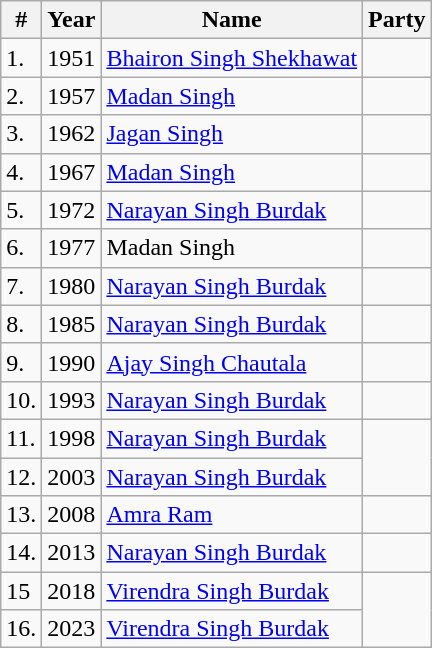<table class="wikitable sortable">
<tr>
<th>#</th>
<th>Year</th>
<th>Name</th>
<th colspan=2>Party</th>
</tr>
<tr>
<td>1.</td>
<td>1951</td>
<td><a href='#'>Bhairon Singh Shekhawat</a></td>
<td></td>
</tr>
<tr>
<td>2.</td>
<td>1957</td>
<td><a href='#'>Madan Singh</a></td>
<td></td>
</tr>
<tr>
<td>3.</td>
<td>1962</td>
<td><a href='#'>Jagan Singh</a></td>
<td></td>
</tr>
<tr>
<td>4.</td>
<td>1967</td>
<td><a href='#'>Madan Singh</a></td>
<td></td>
</tr>
<tr>
<td>5.</td>
<td>1972</td>
<td><a href='#'>Narayan Singh Burdak</a></td>
<td></td>
</tr>
<tr>
<td>6.</td>
<td>1977</td>
<td>Madan Singh</td>
<td></td>
</tr>
<tr>
<td>7.</td>
<td>1980</td>
<td><a href='#'>Narayan Singh Burdak</a></td>
<td></td>
</tr>
<tr>
<td>8.</td>
<td>1985</td>
<td><a href='#'>Narayan Singh Burdak</a></td>
<td></td>
</tr>
<tr>
<td>9.</td>
<td>1990</td>
<td><a href='#'>Ajay Singh Chautala</a></td>
<td></td>
</tr>
<tr>
<td>10.</td>
<td>1993</td>
<td><a href='#'>Narayan Singh Burdak</a></td>
<td></td>
</tr>
<tr>
<td>11.</td>
<td>1998</td>
<td><a href='#'>Narayan Singh Burdak</a></td>
</tr>
<tr>
<td>12.</td>
<td>2003</td>
<td><a href='#'>Narayan Singh Burdak</a></td>
</tr>
<tr>
<td>13.</td>
<td>2008</td>
<td><a href='#'>Amra Ram</a></td>
<td></td>
</tr>
<tr>
<td>14.</td>
<td>2013</td>
<td><a href='#'>Narayan Singh Burdak</a></td>
<td></td>
</tr>
<tr>
<td>15</td>
<td>2018</td>
<td><a href='#'>Virendra Singh Burdak</a></td>
</tr>
<tr>
<td>16.</td>
<td>2023</td>
<td><a href='#'>Virendra Singh Burdak</a></td>
</tr>
</table>
